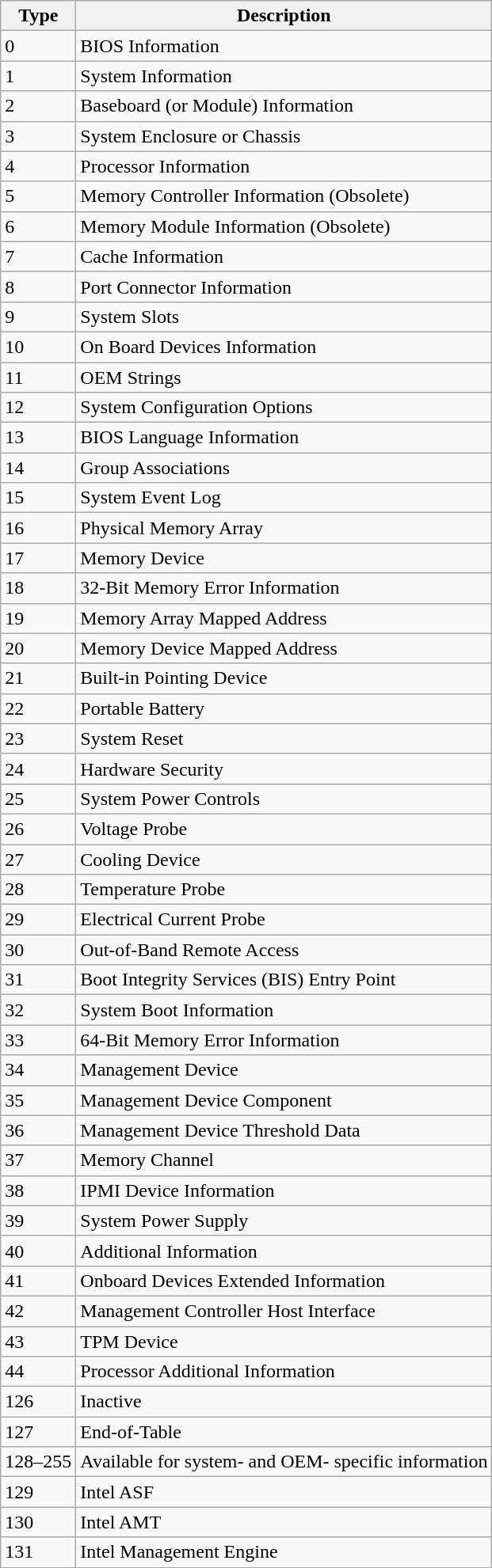<table class="wikitable collapsible collapsed">
<tr>
<th>Type</th>
<th>Description</th>
</tr>
<tr>
<td>0</td>
<td>BIOS Information</td>
</tr>
<tr>
<td>1</td>
<td>System Information</td>
</tr>
<tr>
<td>2</td>
<td>Baseboard (or Module) Information</td>
</tr>
<tr>
<td>3</td>
<td>System Enclosure or Chassis</td>
</tr>
<tr>
<td>4</td>
<td>Processor Information</td>
</tr>
<tr>
<td>5</td>
<td>Memory Controller Information (Obsolete)</td>
</tr>
<tr>
<td>6</td>
<td>Memory Module Information (Obsolete)</td>
</tr>
<tr>
<td>7</td>
<td>Cache Information</td>
</tr>
<tr>
<td>8</td>
<td>Port Connector Information</td>
</tr>
<tr>
<td>9</td>
<td>System Slots</td>
</tr>
<tr>
<td>10</td>
<td>On Board Devices Information</td>
</tr>
<tr>
<td>11</td>
<td>OEM Strings</td>
</tr>
<tr>
<td>12</td>
<td>System Configuration Options</td>
</tr>
<tr>
<td>13</td>
<td>BIOS Language Information</td>
</tr>
<tr>
<td>14</td>
<td>Group Associations</td>
</tr>
<tr>
<td>15</td>
<td>System Event Log</td>
</tr>
<tr>
<td>16</td>
<td>Physical Memory Array</td>
</tr>
<tr>
<td>17</td>
<td>Memory Device</td>
</tr>
<tr>
<td>18</td>
<td>32-Bit Memory Error Information</td>
</tr>
<tr>
<td>19</td>
<td>Memory Array Mapped Address</td>
</tr>
<tr>
<td>20</td>
<td>Memory Device Mapped Address</td>
</tr>
<tr>
<td>21</td>
<td>Built-in Pointing Device</td>
</tr>
<tr>
<td>22</td>
<td>Portable Battery</td>
</tr>
<tr>
<td>23</td>
<td>System Reset</td>
</tr>
<tr>
<td>24</td>
<td>Hardware Security</td>
</tr>
<tr>
<td>25</td>
<td>System Power Controls</td>
</tr>
<tr>
<td>26</td>
<td>Voltage Probe</td>
</tr>
<tr>
<td>27</td>
<td>Cooling Device</td>
</tr>
<tr>
<td>28</td>
<td>Temperature Probe</td>
</tr>
<tr>
<td>29</td>
<td>Electrical Current Probe</td>
</tr>
<tr>
<td>30</td>
<td>Out-of-Band Remote Access</td>
</tr>
<tr>
<td>31</td>
<td>Boot Integrity Services (BIS) Entry Point</td>
</tr>
<tr>
<td>32</td>
<td>System Boot Information</td>
</tr>
<tr>
<td>33</td>
<td>64-Bit Memory Error Information</td>
</tr>
<tr>
<td>34</td>
<td>Management Device</td>
</tr>
<tr>
<td>35</td>
<td>Management Device Component</td>
</tr>
<tr>
<td>36</td>
<td>Management Device Threshold Data</td>
</tr>
<tr>
<td>37</td>
<td>Memory Channel</td>
</tr>
<tr>
<td>38</td>
<td>IPMI Device Information</td>
</tr>
<tr>
<td>39</td>
<td>System Power Supply</td>
</tr>
<tr>
<td>40</td>
<td>Additional Information</td>
</tr>
<tr>
<td>41</td>
<td>Onboard Devices Extended Information</td>
</tr>
<tr>
<td>42</td>
<td>Management Controller Host Interface</td>
</tr>
<tr>
<td>43</td>
<td>TPM Device</td>
</tr>
<tr>
<td>44</td>
<td>Processor Additional Information</td>
</tr>
<tr>
<td>126</td>
<td>Inactive</td>
</tr>
<tr>
<td>127</td>
<td>End-of-Table</td>
</tr>
<tr>
<td>128–255</td>
<td>Available for system- and OEM- specific information</td>
</tr>
<tr>
<td>129</td>
<td>Intel ASF</td>
</tr>
<tr>
<td>130</td>
<td>Intel AMT</td>
</tr>
<tr>
<td>131</td>
<td>Intel Management Engine</td>
</tr>
</table>
